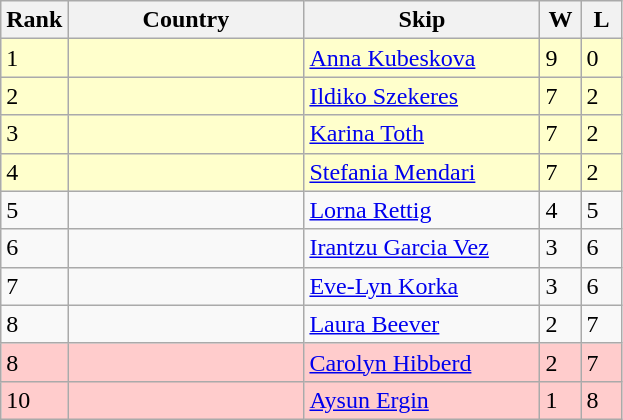<table class="wikitable">
<tr>
<th bgcolor="#efefef" width="30">Rank</th>
<th bgcolor="#efefef" width="150">Country</th>
<th bgcolor="#efefef" width="150">Skip</th>
<th bgcolor="#efefef" width="20">W</th>
<th bgcolor="#efefef" width="20">L</th>
</tr>
<tr bgcolor=ffffcc>
<td>1</td>
<td></td>
<td><a href='#'>Anna Kubeskova</a></td>
<td>9</td>
<td>0</td>
</tr>
<tr bgcolor=ffffcc>
<td>2</td>
<td></td>
<td><a href='#'>Ildiko Szekeres</a></td>
<td>7</td>
<td>2</td>
</tr>
<tr bgcolor=ffffcc>
<td>3</td>
<td></td>
<td><a href='#'>Karina Toth</a></td>
<td>7</td>
<td>2</td>
</tr>
<tr bgcolor=ffffcc>
<td>4</td>
<td></td>
<td><a href='#'>Stefania Mendari</a></td>
<td>7</td>
<td>2</td>
</tr>
<tr>
<td>5</td>
<td></td>
<td><a href='#'>Lorna Rettig</a></td>
<td>4</td>
<td>5</td>
</tr>
<tr>
<td>6</td>
<td></td>
<td><a href='#'>Irantzu Garcia Vez</a></td>
<td>3</td>
<td>6</td>
</tr>
<tr>
<td>7</td>
<td></td>
<td><a href='#'>Eve-Lyn Korka</a></td>
<td>3</td>
<td>6</td>
</tr>
<tr>
<td>8</td>
<td></td>
<td><a href='#'>Laura Beever</a></td>
<td>2</td>
<td>7</td>
</tr>
<tr bgcolor=ffcccc>
<td>8</td>
<td></td>
<td><a href='#'>Carolyn Hibberd</a></td>
<td>2</td>
<td>7</td>
</tr>
<tr bgcolor=ffcccc>
<td>10</td>
<td></td>
<td><a href='#'>Aysun Ergin</a></td>
<td>1</td>
<td>8</td>
</tr>
</table>
